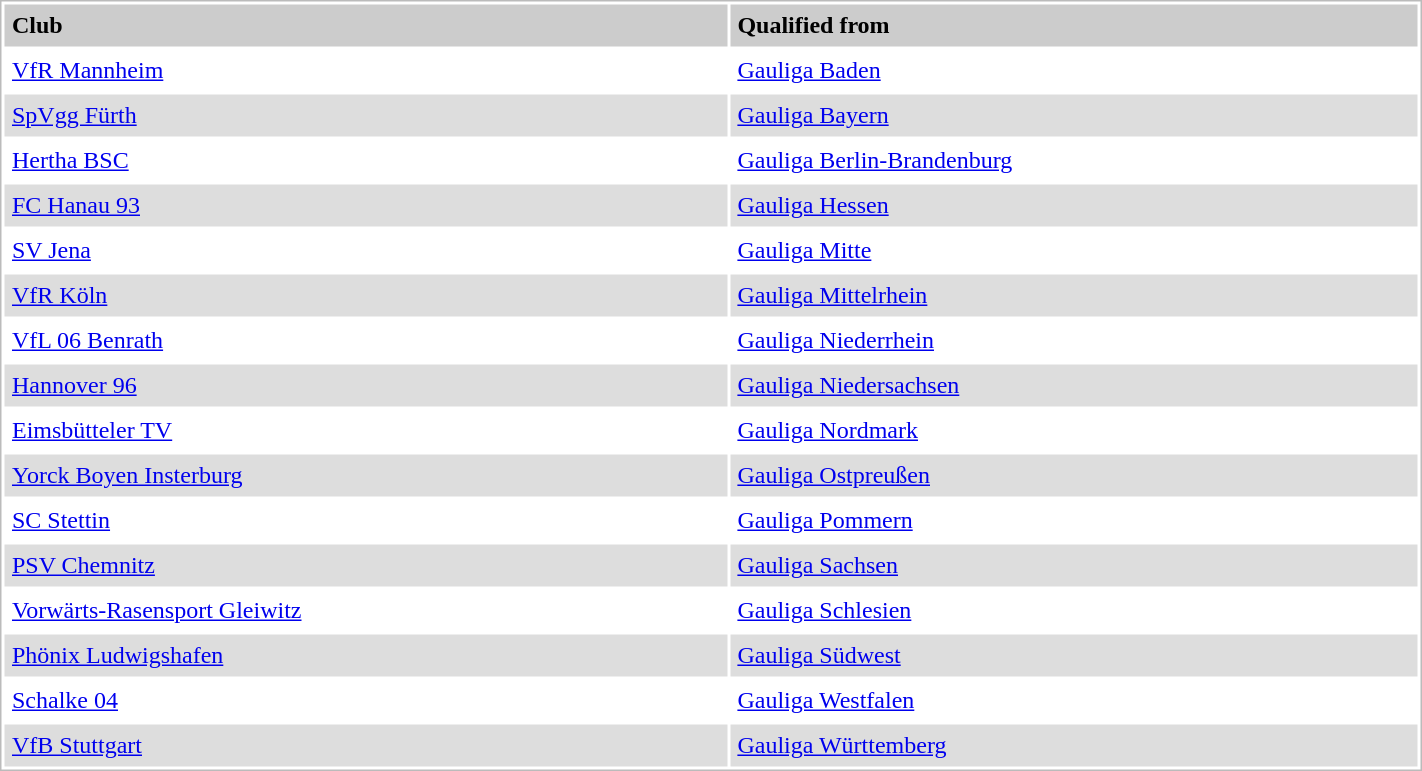<table style="border:1px solid #bbb;background:#fff;" cellpadding="5" cellspacing="2" width="75%">
<tr style="background:#ccc;font-weight:bold">
<td>Club</td>
<td>Qualified from</td>
</tr>
<tr>
<td><a href='#'>VfR Mannheim</a></td>
<td><a href='#'>Gauliga Baden</a></td>
</tr>
<tr style="background:#ddd">
<td><a href='#'>SpVgg Fürth</a></td>
<td><a href='#'>Gauliga Bayern</a></td>
</tr>
<tr>
<td><a href='#'>Hertha BSC</a></td>
<td><a href='#'>Gauliga Berlin-Brandenburg</a></td>
</tr>
<tr style="background:#ddd">
<td><a href='#'>FC Hanau 93</a></td>
<td><a href='#'>Gauliga Hessen</a></td>
</tr>
<tr>
<td><a href='#'>SV Jena</a></td>
<td><a href='#'>Gauliga Mitte</a></td>
</tr>
<tr style="background:#ddd">
<td><a href='#'>VfR Köln</a></td>
<td><a href='#'>Gauliga Mittelrhein</a></td>
</tr>
<tr>
<td><a href='#'>VfL 06 Benrath</a></td>
<td><a href='#'>Gauliga Niederrhein</a></td>
</tr>
<tr style="background:#ddd">
<td><a href='#'>Hannover 96</a></td>
<td><a href='#'>Gauliga Niedersachsen</a></td>
</tr>
<tr>
<td><a href='#'>Eimsbütteler TV</a></td>
<td><a href='#'>Gauliga Nordmark</a></td>
</tr>
<tr style="background:#ddd">
<td><a href='#'>Yorck Boyen Insterburg</a></td>
<td><a href='#'>Gauliga Ostpreußen</a></td>
</tr>
<tr>
<td><a href='#'>SC Stettin</a></td>
<td><a href='#'>Gauliga Pommern</a></td>
</tr>
<tr style="background:#ddd">
<td><a href='#'>PSV Chemnitz</a></td>
<td><a href='#'>Gauliga Sachsen</a></td>
</tr>
<tr>
<td><a href='#'>Vorwärts-Rasensport Gleiwitz</a></td>
<td><a href='#'>Gauliga Schlesien</a></td>
</tr>
<tr style="background:#ddd">
<td><a href='#'>Phönix Ludwigshafen</a></td>
<td><a href='#'>Gauliga Südwest</a></td>
</tr>
<tr>
<td><a href='#'>Schalke 04</a></td>
<td><a href='#'>Gauliga Westfalen</a></td>
</tr>
<tr style="background:#ddd">
<td><a href='#'>VfB Stuttgart</a></td>
<td><a href='#'>Gauliga Württemberg</a></td>
</tr>
</table>
